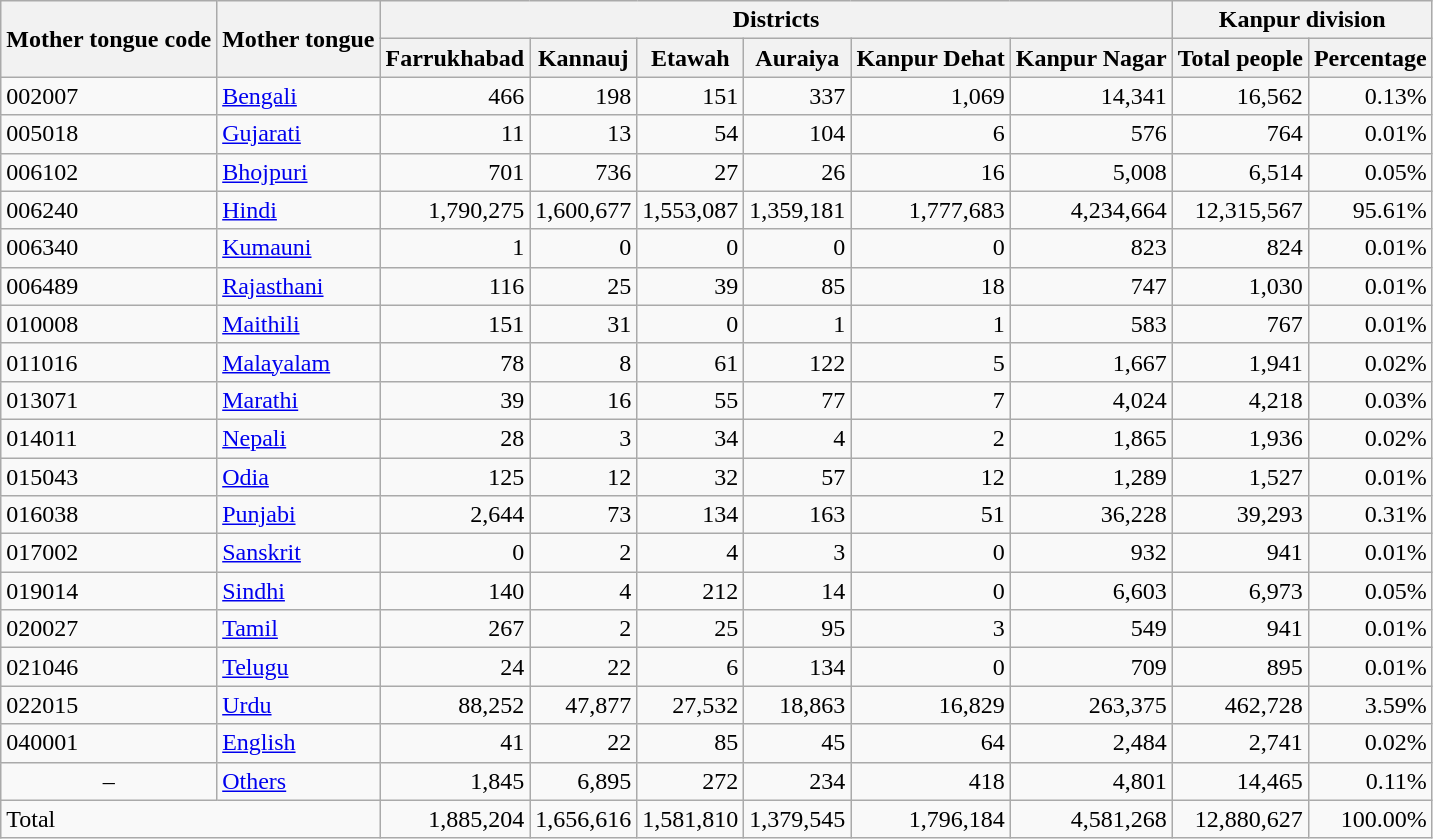<table class="wikitable sortable" style="text-align: right">
<tr>
<th rowspan=2>Mother tongue code</th>
<th rowspan=2>Mother tongue</th>
<th colspan=6>Districts</th>
<th colspan=2>Kanpur division</th>
</tr>
<tr>
<th>Farrukhabad</th>
<th>Kannauj</th>
<th>Etawah</th>
<th>Auraiya</th>
<th>Kanpur Dehat</th>
<th>Kanpur Nagar</th>
<th>Total people</th>
<th>Percentage</th>
</tr>
<tr>
<td style="text-align: left">002007</td>
<td style="text-align: left"><a href='#'>Bengali</a></td>
<td>466</td>
<td>198</td>
<td>151</td>
<td>337</td>
<td>1,069</td>
<td>14,341</td>
<td>16,562</td>
<td>0.13%</td>
</tr>
<tr>
<td style="text-align: left">005018</td>
<td style="text-align: left"><a href='#'>Gujarati</a></td>
<td>11</td>
<td>13</td>
<td>54</td>
<td>104</td>
<td>6</td>
<td>576</td>
<td>764</td>
<td>0.01%</td>
</tr>
<tr>
<td style="text-align: left">006102</td>
<td style="text-align: left"><a href='#'>Bhojpuri</a></td>
<td>701</td>
<td>736</td>
<td>27</td>
<td>26</td>
<td>16</td>
<td>5,008</td>
<td>6,514</td>
<td>0.05%</td>
</tr>
<tr>
<td style="text-align: left">006240</td>
<td style="text-align: left"><a href='#'>Hindi</a></td>
<td>1,790,275</td>
<td>1,600,677</td>
<td>1,553,087</td>
<td>1,359,181</td>
<td>1,777,683</td>
<td>4,234,664</td>
<td>12,315,567</td>
<td>95.61%</td>
</tr>
<tr>
<td style="text-align: left">006340</td>
<td style="text-align: left"><a href='#'>Kumauni</a></td>
<td>1</td>
<td>0</td>
<td>0</td>
<td>0</td>
<td>0</td>
<td>823</td>
<td>824</td>
<td>0.01%</td>
</tr>
<tr>
<td style="text-align: left">006489</td>
<td style="text-align: left"><a href='#'>Rajasthani</a></td>
<td>116</td>
<td>25</td>
<td>39</td>
<td>85</td>
<td>18</td>
<td>747</td>
<td>1,030</td>
<td>0.01%</td>
</tr>
<tr>
<td style="text-align: left">010008</td>
<td style="text-align: left"><a href='#'>Maithili</a></td>
<td>151</td>
<td>31</td>
<td>0</td>
<td>1</td>
<td>1</td>
<td>583</td>
<td>767</td>
<td>0.01%</td>
</tr>
<tr>
<td style="text-align: left">011016</td>
<td style="text-align: left"><a href='#'>Malayalam</a></td>
<td>78</td>
<td>8</td>
<td>61</td>
<td>122</td>
<td>5</td>
<td>1,667</td>
<td>1,941</td>
<td>0.02%</td>
</tr>
<tr>
<td style="text-align: left">013071</td>
<td style="text-align: left"><a href='#'>Marathi</a></td>
<td>39</td>
<td>16</td>
<td>55</td>
<td>77</td>
<td>7</td>
<td>4,024</td>
<td>4,218</td>
<td>0.03%</td>
</tr>
<tr>
<td style="text-align: left">014011</td>
<td style="text-align: left"><a href='#'>Nepali</a></td>
<td>28</td>
<td>3</td>
<td>34</td>
<td>4</td>
<td>2</td>
<td>1,865</td>
<td>1,936</td>
<td>0.02%</td>
</tr>
<tr>
<td style="text-align: left">015043</td>
<td style="text-align: left"><a href='#'>Odia</a></td>
<td>125</td>
<td>12</td>
<td>32</td>
<td>57</td>
<td>12</td>
<td>1,289</td>
<td>1,527</td>
<td>0.01%</td>
</tr>
<tr>
<td style="text-align: left">016038</td>
<td style="text-align: left"><a href='#'>Punjabi</a></td>
<td>2,644</td>
<td>73</td>
<td>134</td>
<td>163</td>
<td>51</td>
<td>36,228</td>
<td>39,293</td>
<td>0.31%</td>
</tr>
<tr>
<td style="text-align: left">017002</td>
<td style="text-align: left"><a href='#'>Sanskrit</a></td>
<td>0</td>
<td>2</td>
<td>4</td>
<td>3</td>
<td>0</td>
<td>932</td>
<td>941</td>
<td>0.01%</td>
</tr>
<tr>
<td style="text-align: left">019014</td>
<td style="text-align: left"><a href='#'>Sindhi</a></td>
<td>140</td>
<td>4</td>
<td>212</td>
<td>14</td>
<td>0</td>
<td>6,603</td>
<td>6,973</td>
<td>0.05%</td>
</tr>
<tr>
<td style="text-align: left">020027</td>
<td style="text-align: left"><a href='#'>Tamil</a></td>
<td>267</td>
<td>2</td>
<td>25</td>
<td>95</td>
<td>3</td>
<td>549</td>
<td>941</td>
<td>0.01%</td>
</tr>
<tr>
<td style="text-align: left">021046</td>
<td style="text-align: left"><a href='#'>Telugu</a></td>
<td>24</td>
<td>22</td>
<td>6</td>
<td>134</td>
<td>0</td>
<td>709</td>
<td>895</td>
<td>0.01%</td>
</tr>
<tr>
<td style="text-align: left">022015</td>
<td style="text-align: left"><a href='#'>Urdu</a></td>
<td>88,252</td>
<td>47,877</td>
<td>27,532</td>
<td>18,863</td>
<td>16,829</td>
<td>263,375</td>
<td>462,728</td>
<td>3.59%</td>
</tr>
<tr>
<td style="text-align: left">040001</td>
<td style="text-align: left"><a href='#'>English</a></td>
<td>41</td>
<td>22</td>
<td>85</td>
<td>45</td>
<td>64</td>
<td>2,484</td>
<td>2,741</td>
<td>0.02%</td>
</tr>
<tr>
<td style="text-align:center;">–</td>
<td style="text-align: left"><a href='#'>Others</a></td>
<td>1,845</td>
<td>6,895</td>
<td>272</td>
<td>234</td>
<td>418</td>
<td>4,801</td>
<td>14,465</td>
<td>0.11%</td>
</tr>
<tr class="sortbottom">
<td colspan=2 style="text-align: left">Total</td>
<td>1,885,204</td>
<td>1,656,616</td>
<td>1,581,810</td>
<td>1,379,545</td>
<td>1,796,184</td>
<td>4,581,268</td>
<td>12,880,627</td>
<td>100.00%</td>
</tr>
</table>
